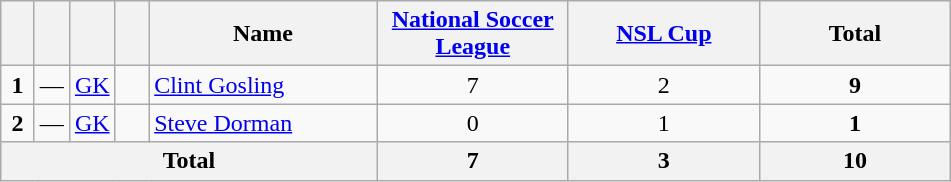<table class="wikitable" style="text-align:center">
<tr>
<th width=15></th>
<th width=15></th>
<th width=15></th>
<th width=15></th>
<th width=145>Name</th>
<th width=120><a href='#'>National Soccer League</a></th>
<th width=120><a href='#'>NSL Cup</a></th>
<th width=120>Total</th>
</tr>
<tr>
<td><strong>1</strong></td>
<td>—</td>
<td><a href='#'>GK</a></td>
<td></td>
<td align=left><a href='#'>Clint Gosling</a></td>
<td>7</td>
<td>2</td>
<td><strong>9</strong></td>
</tr>
<tr>
<td><strong>2</strong></td>
<td>—</td>
<td><a href='#'>GK</a></td>
<td></td>
<td align=left><a href='#'>Steve Dorman</a></td>
<td>0</td>
<td>1</td>
<td><strong>1</strong></td>
</tr>
<tr>
<th colspan="5"><strong>Total</strong></th>
<th>7</th>
<th>3</th>
<th>10</th>
</tr>
</table>
